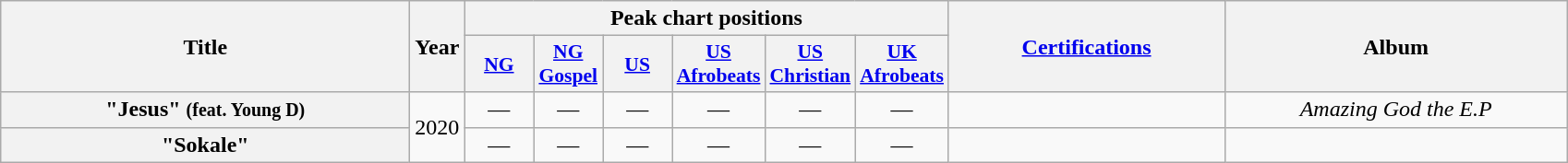<table class="wikitable plainrowheaders" style="text-align:center;">
<tr>
<th scope="col" rowspan="2" style="width:18em;">Title</th>
<th scope="col" rowspan="2" style="width:1em;">Year</th>
<th colspan="6" scope="col">Peak chart positions</th>
<th scope="col" rowspan="2" style="width:12em;"><a href='#'>Certifications</a></th>
<th scope="col" rowspan="2" style="width:15em;">Album</th>
</tr>
<tr>
<th scope="col" style="width:3em;font-size:90%;"><a href='#'>NG</a><br></th>
<th scope="col" style="width:3em;font-size:90%;"><a href='#'>NG<br>Gospel</a></th>
<th scope="col" style="width:3em;font-size:90%;"><a href='#'>US</a></th>
<th scope="col" style="width:3em;font-size:90%;"><a href='#'>US<br>Afrobeats</a></th>
<th scope="col" style="width:3em;font-size:90%;"><a href='#'>US<br>Christian</a></th>
<th scope="col" style="width:3em;font-size:90%;"><a href='#'>UK<br>Afrobeats</a></th>
</tr>
<tr>
<th scope="row">"Jesus" <small>(feat. Young D)</small></th>
<td rowspan="2">2020</td>
<td>—</td>
<td>—</td>
<td>—</td>
<td>—</td>
<td>—</td>
<td>—</td>
<td></td>
<td><em>Amazing God the E.P</em></td>
</tr>
<tr>
<th scope="row">"Sokale"</th>
<td>—</td>
<td>—</td>
<td>—</td>
<td>—</td>
<td>—</td>
<td>—</td>
<td></td>
<td></td>
</tr>
</table>
